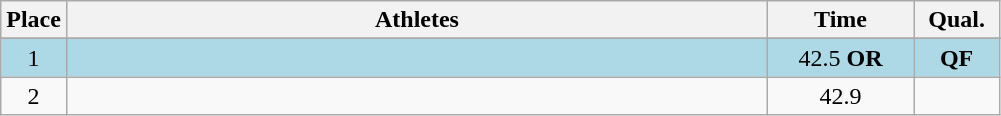<table class=wikitable style="text-align:center">
<tr>
<th width=20>Place</th>
<th width=460>Athletes</th>
<th width=90>Time</th>
<th width=50>Qual.</th>
</tr>
<tr>
</tr>
<tr bgcolor=lightblue>
<td>1</td>
<td align=left></td>
<td>42.5 <strong>OR</strong></td>
<td><strong>QF</strong></td>
</tr>
<tr>
<td>2</td>
<td align=left></td>
<td>42.9</td>
<td></td>
</tr>
</table>
